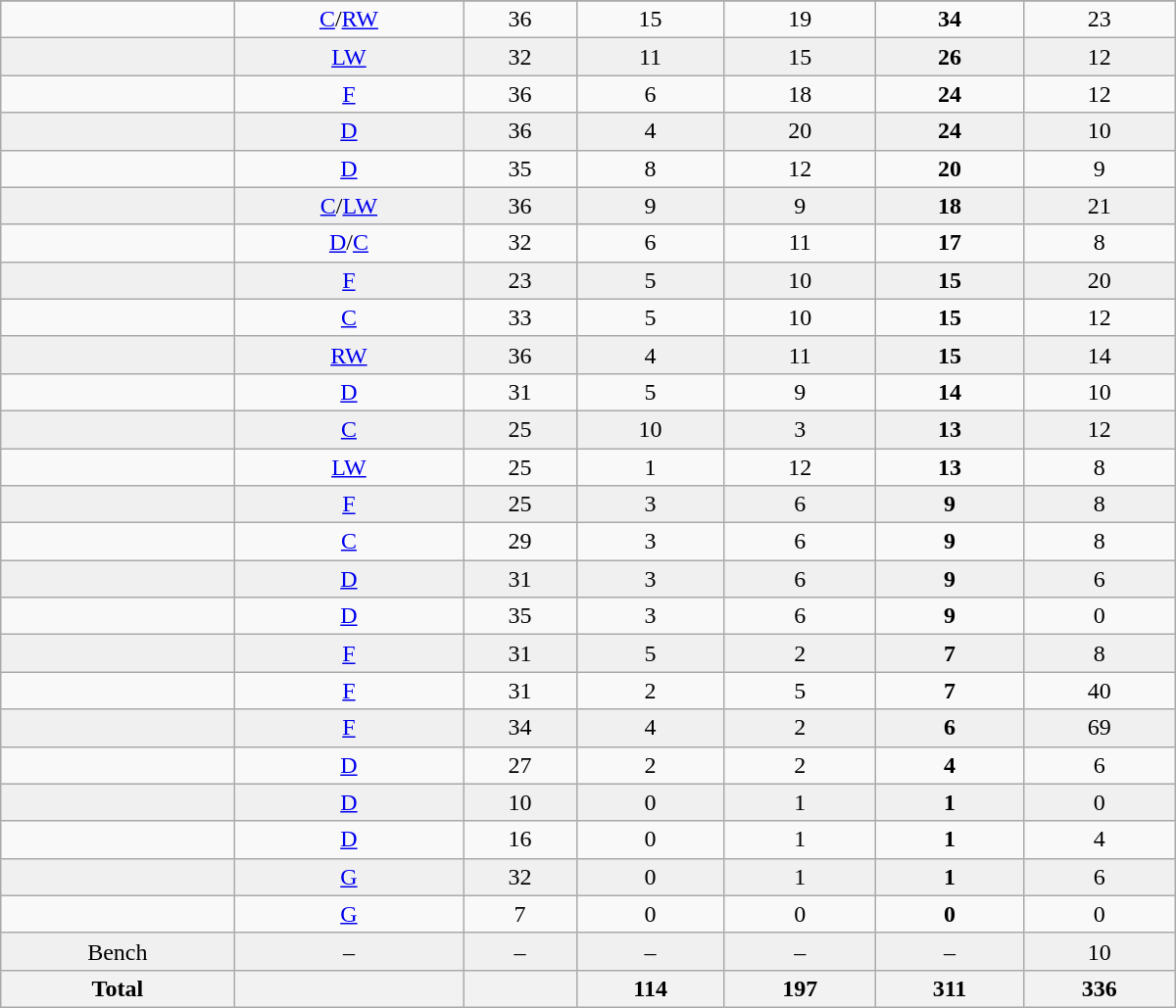<table class="wikitable sortable" width =800>
<tr align="center">
</tr>
<tr align="center" bgcolor="">
<td></td>
<td><a href='#'>C</a>/<a href='#'>RW</a></td>
<td>36</td>
<td>15</td>
<td>19</td>
<td><strong>34</strong></td>
<td>23</td>
</tr>
<tr align="center" bgcolor="f0f0f0">
<td></td>
<td><a href='#'>LW</a></td>
<td>32</td>
<td>11</td>
<td>15</td>
<td><strong>26</strong></td>
<td>12</td>
</tr>
<tr align="center" bgcolor="">
<td></td>
<td><a href='#'>F</a></td>
<td>36</td>
<td>6</td>
<td>18</td>
<td><strong>24</strong></td>
<td>12</td>
</tr>
<tr align="center" bgcolor="f0f0f0">
<td></td>
<td><a href='#'>D</a></td>
<td>36</td>
<td>4</td>
<td>20</td>
<td><strong>24</strong></td>
<td>10</td>
</tr>
<tr align="center" bgcolor="">
<td></td>
<td><a href='#'>D</a></td>
<td>35</td>
<td>8</td>
<td>12</td>
<td><strong>20</strong></td>
<td>9</td>
</tr>
<tr align="center" bgcolor="f0f0f0">
<td></td>
<td><a href='#'>C</a>/<a href='#'>LW</a></td>
<td>36</td>
<td>9</td>
<td>9</td>
<td><strong>18</strong></td>
<td>21</td>
</tr>
<tr align="center" bgcolor="">
<td></td>
<td><a href='#'>D</a>/<a href='#'>C</a></td>
<td>32</td>
<td>6</td>
<td>11</td>
<td><strong>17</strong></td>
<td>8</td>
</tr>
<tr align="center" bgcolor="f0f0f0">
<td></td>
<td><a href='#'>F</a></td>
<td>23</td>
<td>5</td>
<td>10</td>
<td><strong>15</strong></td>
<td>20</td>
</tr>
<tr align="center" bgcolor="">
<td></td>
<td><a href='#'>C</a></td>
<td>33</td>
<td>5</td>
<td>10</td>
<td><strong>15</strong></td>
<td>12</td>
</tr>
<tr align="center" bgcolor="f0f0f0">
<td></td>
<td><a href='#'>RW</a></td>
<td>36</td>
<td>4</td>
<td>11</td>
<td><strong>15</strong></td>
<td>14</td>
</tr>
<tr align="center" bgcolor="">
<td></td>
<td><a href='#'>D</a></td>
<td>31</td>
<td>5</td>
<td>9</td>
<td><strong>14</strong></td>
<td>10</td>
</tr>
<tr align="center" bgcolor="f0f0f0">
<td></td>
<td><a href='#'>C</a></td>
<td>25</td>
<td>10</td>
<td>3</td>
<td><strong>13</strong></td>
<td>12</td>
</tr>
<tr align="center" bgcolor="">
<td></td>
<td><a href='#'>LW</a></td>
<td>25</td>
<td>1</td>
<td>12</td>
<td><strong>13</strong></td>
<td>8</td>
</tr>
<tr align="center" bgcolor="f0f0f0">
<td></td>
<td><a href='#'>F</a></td>
<td>25</td>
<td>3</td>
<td>6</td>
<td><strong>9</strong></td>
<td>8</td>
</tr>
<tr align="center" bgcolor="">
<td></td>
<td><a href='#'>C</a></td>
<td>29</td>
<td>3</td>
<td>6</td>
<td><strong>9</strong></td>
<td>8</td>
</tr>
<tr align="center" bgcolor="f0f0f0">
<td></td>
<td><a href='#'>D</a></td>
<td>31</td>
<td>3</td>
<td>6</td>
<td><strong>9</strong></td>
<td>6</td>
</tr>
<tr align="center" bgcolor="">
<td></td>
<td><a href='#'>D</a></td>
<td>35</td>
<td>3</td>
<td>6</td>
<td><strong>9</strong></td>
<td>0</td>
</tr>
<tr align="center" bgcolor="f0f0f0">
<td></td>
<td><a href='#'>F</a></td>
<td>31</td>
<td>5</td>
<td>2</td>
<td><strong>7</strong></td>
<td>8</td>
</tr>
<tr align="center" bgcolor="">
<td></td>
<td><a href='#'>F</a></td>
<td>31</td>
<td>2</td>
<td>5</td>
<td><strong>7</strong></td>
<td>40</td>
</tr>
<tr align="center" bgcolor="f0f0f0">
<td></td>
<td><a href='#'>F</a></td>
<td>34</td>
<td>4</td>
<td>2</td>
<td><strong>6</strong></td>
<td>69</td>
</tr>
<tr align="center" bgcolor="">
<td></td>
<td><a href='#'>D</a></td>
<td>27</td>
<td>2</td>
<td>2</td>
<td><strong>4</strong></td>
<td>6</td>
</tr>
<tr align="center" bgcolor="f0f0f0">
<td></td>
<td><a href='#'>D</a></td>
<td>10</td>
<td>0</td>
<td>1</td>
<td><strong>1</strong></td>
<td>0</td>
</tr>
<tr align="center" bgcolor="">
<td></td>
<td><a href='#'>D</a></td>
<td>16</td>
<td>0</td>
<td>1</td>
<td><strong>1</strong></td>
<td>4</td>
</tr>
<tr align="center" bgcolor="f0f0f0">
<td></td>
<td><a href='#'>G</a></td>
<td>32</td>
<td>0</td>
<td>1</td>
<td><strong>1</strong></td>
<td>6</td>
</tr>
<tr align="center" bgcolor="">
<td></td>
<td><a href='#'>G</a></td>
<td>7</td>
<td>0</td>
<td>0</td>
<td><strong>0</strong></td>
<td>0</td>
</tr>
<tr align="center" bgcolor="f0f0f0">
<td>Bench</td>
<td>–</td>
<td>–</td>
<td>–</td>
<td>–</td>
<td>–</td>
<td>10</td>
</tr>
<tr>
<th>Total</th>
<th></th>
<th></th>
<th>114</th>
<th>197</th>
<th>311</th>
<th>336</th>
</tr>
</table>
